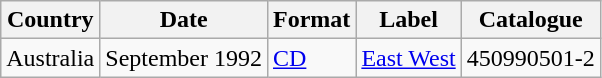<table class="wikitable plainrowheaders">
<tr>
<th scope="col">Country</th>
<th scope="col">Date</th>
<th scope="col">Format</th>
<th scope="col">Label</th>
<th scope="col">Catalogue</th>
</tr>
<tr>
<td>Australia</td>
<td>September 1992</td>
<td><a href='#'>CD</a></td>
<td><a href='#'>East West</a></td>
<td>450990501-2</td>
</tr>
</table>
